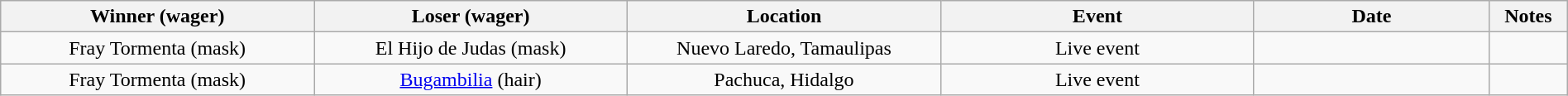<table class="wikitable sortable" width=100%  style="text-align: center">
<tr>
<th width=20% scope="col">Winner (wager)</th>
<th width=20% scope="col">Loser (wager)</th>
<th width=20% scope="col">Location</th>
<th width=20% scope="col">Event</th>
<th width=15% scope="col">Date</th>
<th class="unsortable" width=5% scope="col">Notes</th>
</tr>
<tr>
<td>Fray Tormenta (mask)</td>
<td>El Hijo de Judas (mask)</td>
<td>Nuevo Laredo, Tamaulipas</td>
<td>Live event</td>
<td></td>
<td> </td>
</tr>
<tr>
<td>Fray Tormenta (mask)</td>
<td><a href='#'>Bugambilia</a> (hair)</td>
<td>Pachuca, Hidalgo</td>
<td>Live event</td>
<td></td>
<td></td>
</tr>
</table>
